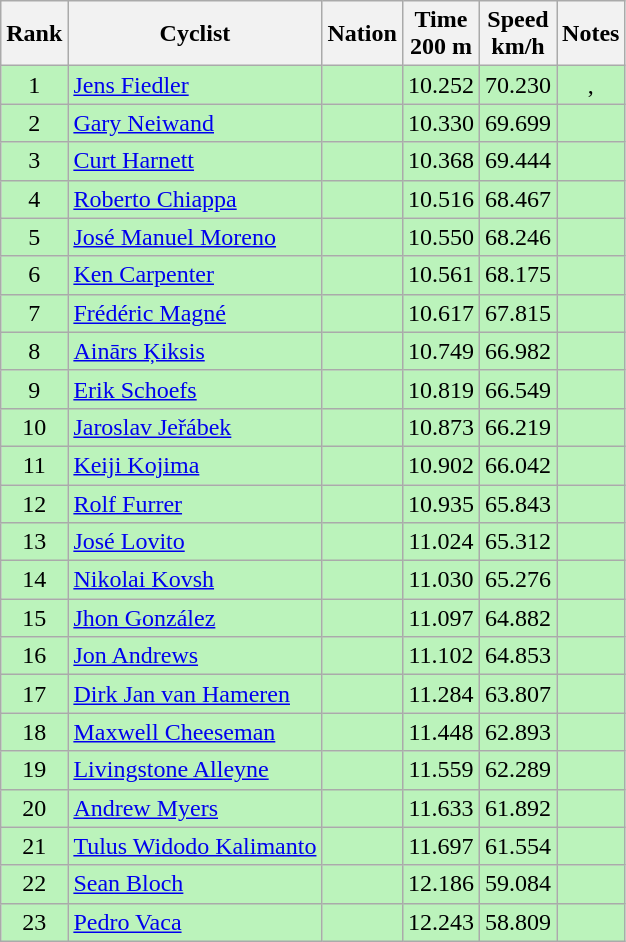<table class="wikitable sortable" style="text-align:center">
<tr>
<th>Rank</th>
<th>Cyclist</th>
<th>Nation</th>
<th>Time<br>200 m</th>
<th>Speed<br>km/h</th>
<th>Notes</th>
</tr>
<tr bgcolor=bbf3bb>
<td>1</td>
<td align=left><a href='#'>Jens Fiedler</a></td>
<td align=left></td>
<td>10.252</td>
<td>70.230</td>
<td>, </td>
</tr>
<tr bgcolor=bbf3bb>
<td>2</td>
<td align=left><a href='#'>Gary Neiwand</a></td>
<td align=left></td>
<td>10.330</td>
<td>69.699</td>
<td></td>
</tr>
<tr bgcolor=bbf3bb>
<td>3</td>
<td align=left><a href='#'>Curt Harnett</a></td>
<td align=left></td>
<td>10.368</td>
<td>69.444</td>
<td></td>
</tr>
<tr bgcolor=bbf3bb>
<td>4</td>
<td align=left><a href='#'>Roberto Chiappa</a></td>
<td align=left></td>
<td>10.516</td>
<td>68.467</td>
<td></td>
</tr>
<tr bgcolor=bbf3bb>
<td>5</td>
<td align=left><a href='#'>José Manuel Moreno</a></td>
<td align=left></td>
<td>10.550</td>
<td>68.246</td>
<td></td>
</tr>
<tr bgcolor=bbf3bb>
<td>6</td>
<td align=left><a href='#'>Ken Carpenter</a></td>
<td align=left></td>
<td>10.561</td>
<td>68.175</td>
<td></td>
</tr>
<tr bgcolor=bbf3bb>
<td>7</td>
<td align=left><a href='#'>Frédéric Magné</a></td>
<td align=left></td>
<td>10.617</td>
<td>67.815</td>
<td></td>
</tr>
<tr bgcolor=bbf3bb>
<td>8</td>
<td align=left><a href='#'>Ainārs Ķiksis</a></td>
<td align=left></td>
<td>10.749</td>
<td>66.982</td>
<td></td>
</tr>
<tr bgcolor=bbf3bb>
<td>9</td>
<td align=left><a href='#'>Erik Schoefs</a></td>
<td align=left></td>
<td>10.819</td>
<td>66.549</td>
<td></td>
</tr>
<tr bgcolor=bbf3bb>
<td>10</td>
<td align=left><a href='#'>Jaroslav Jeřábek</a></td>
<td align=left></td>
<td>10.873</td>
<td>66.219</td>
<td></td>
</tr>
<tr bgcolor=bbf3bb>
<td>11</td>
<td align=left><a href='#'>Keiji Kojima</a></td>
<td align=left></td>
<td>10.902</td>
<td>66.042</td>
<td></td>
</tr>
<tr bgcolor=bbf3bb>
<td>12</td>
<td align=left><a href='#'>Rolf Furrer</a></td>
<td align=left></td>
<td>10.935</td>
<td>65.843</td>
<td></td>
</tr>
<tr bgcolor=bbf3bb>
<td>13</td>
<td align=left><a href='#'>José Lovito</a></td>
<td align=left></td>
<td>11.024</td>
<td>65.312</td>
<td></td>
</tr>
<tr bgcolor=bbf3bb>
<td>14</td>
<td align=left><a href='#'>Nikolai Kovsh</a></td>
<td align=left></td>
<td>11.030</td>
<td>65.276</td>
<td></td>
</tr>
<tr bgcolor=bbf3bb>
<td>15</td>
<td align=left><a href='#'>Jhon González</a></td>
<td align=left></td>
<td>11.097</td>
<td>64.882</td>
<td></td>
</tr>
<tr bgcolor=bbf3bb>
<td>16</td>
<td align=left><a href='#'>Jon Andrews</a></td>
<td align=left></td>
<td>11.102</td>
<td>64.853</td>
<td></td>
</tr>
<tr bgcolor=bbf3bb>
<td>17</td>
<td align=left><a href='#'>Dirk Jan van Hameren</a></td>
<td align=left></td>
<td>11.284</td>
<td>63.807</td>
<td></td>
</tr>
<tr bgcolor=bbf3bb>
<td>18</td>
<td align=left><a href='#'>Maxwell Cheeseman</a></td>
<td align=left></td>
<td>11.448</td>
<td>62.893</td>
<td></td>
</tr>
<tr bgcolor=bbf3bb>
<td>19</td>
<td align=left><a href='#'>Livingstone Alleyne</a></td>
<td align=left></td>
<td>11.559</td>
<td>62.289</td>
<td></td>
</tr>
<tr bgcolor=bbf3bb>
<td>20</td>
<td align=left><a href='#'>Andrew Myers</a></td>
<td align=left></td>
<td>11.633</td>
<td>61.892</td>
<td></td>
</tr>
<tr bgcolor=bbf3bb>
<td>21</td>
<td align=left><a href='#'>Tulus Widodo Kalimanto</a></td>
<td align=left></td>
<td>11.697</td>
<td>61.554</td>
<td></td>
</tr>
<tr bgcolor=bbf3bb>
<td>22</td>
<td align=left><a href='#'>Sean Bloch</a></td>
<td align=left></td>
<td>12.186</td>
<td>59.084</td>
<td></td>
</tr>
<tr bgcolor=bbf3bb>
<td>23</td>
<td align=left><a href='#'>Pedro Vaca</a></td>
<td align=left></td>
<td>12.243</td>
<td>58.809</td>
<td></td>
</tr>
</table>
